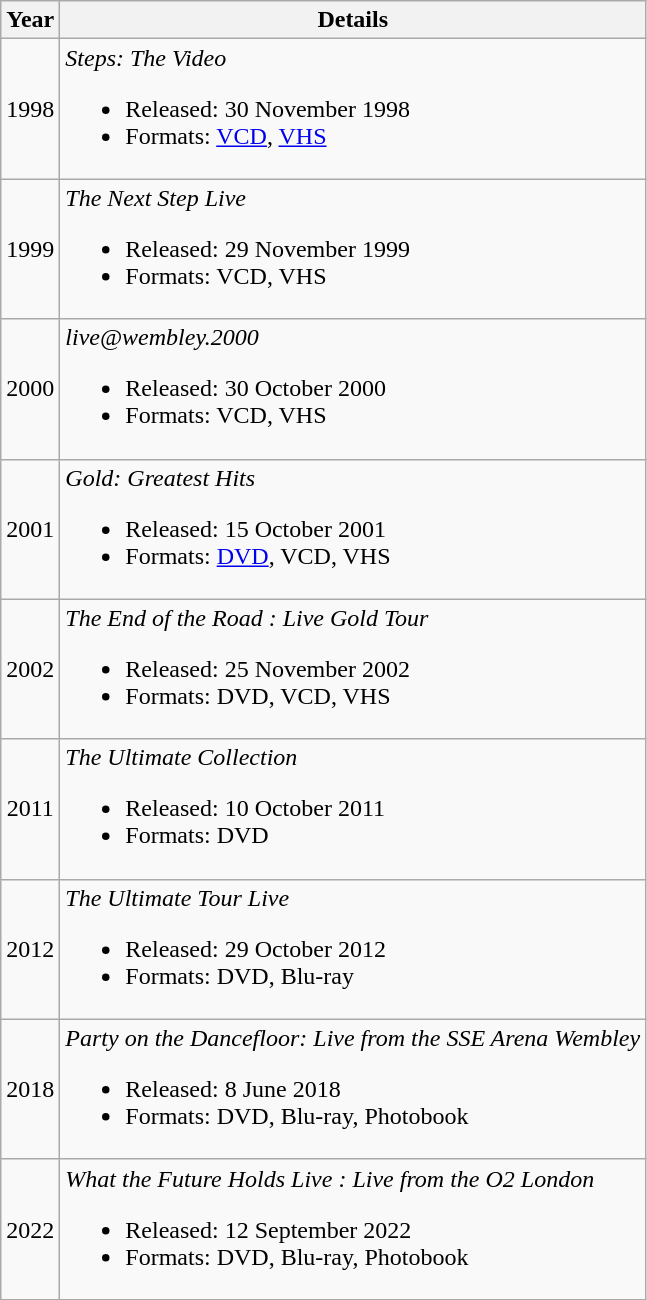<table class="wikitable">
<tr>
<th scope="col">Year</th>
<th scope="col">Details</th>
</tr>
<tr>
<td align="center">1998</td>
<td><em>Steps: The Video</em><br><ul><li>Released: 30 November 1998</li><li>Formats: <a href='#'>VCD</a>, <a href='#'>VHS</a></li></ul></td>
</tr>
<tr>
<td align="center">1999</td>
<td><em>The Next Step Live</em><br><ul><li>Released: 29 November 1999</li><li>Formats: VCD, VHS</li></ul></td>
</tr>
<tr>
<td align="center">2000</td>
<td><em>live@wembley.2000</em><br><ul><li>Released: 30 October 2000</li><li>Formats: VCD, VHS</li></ul></td>
</tr>
<tr>
<td align="center">2001</td>
<td><em>Gold: Greatest Hits</em><br><ul><li>Released: 15 October 2001</li><li>Formats: <a href='#'>DVD</a>, VCD, VHS</li></ul></td>
</tr>
<tr>
<td align="center">2002</td>
<td><em>The End of the Road : Live Gold Tour</em><br><ul><li>Released: 25 November 2002</li><li>Formats: DVD, VCD, VHS</li></ul></td>
</tr>
<tr>
<td align="center">2011</td>
<td><em>The Ultimate Collection</em><br><ul><li>Released: 10 October 2011</li><li>Formats: DVD</li></ul></td>
</tr>
<tr>
<td align="center">2012</td>
<td><em>The Ultimate Tour Live</em><br><ul><li>Released: 29 October 2012</li><li>Formats: DVD, Blu-ray</li></ul></td>
</tr>
<tr>
<td align="center">2018</td>
<td><em>Party on the Dancefloor: Live from the SSE Arena Wembley</em><br><ul><li>Released: 8 June 2018</li><li>Formats: DVD, Blu-ray, Photobook</li></ul></td>
</tr>
<tr>
<td align="center">2022</td>
<td><em>What the Future Holds Live : Live from the O2 London</em><br><ul><li>Released: 12 September 2022</li><li>Formats: DVD, Blu-ray, Photobook</li></ul></td>
</tr>
</table>
